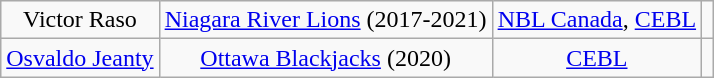<table class="wikitable sortable">
<tr align="center" bgcolor="">
<td>Victor Raso</td>
<td><a href='#'>Niagara River Lions</a> (2017-2021)</td>
<td><a href='#'>NBL Canada</a>, <a href='#'>CEBL</a></td>
<td></td>
</tr>
<tr align="center" bgcolor="">
<td><a href='#'>Osvaldo Jeanty</a></td>
<td><a href='#'>Ottawa Blackjacks</a> (2020)</td>
<td><a href='#'>CEBL</a></td>
<td></td>
</tr>
</table>
